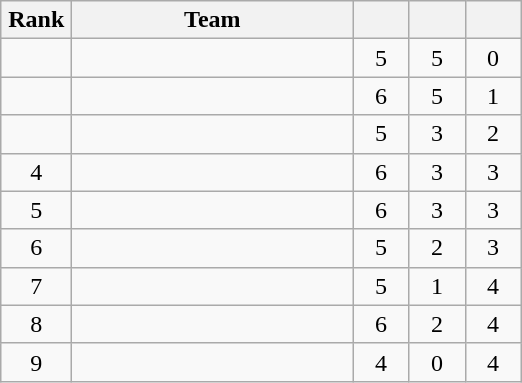<table class="wikitable" style="text-align: center;">
<tr>
<th width=40>Rank</th>
<th width=180>Team</th>
<th width=30></th>
<th width=30></th>
<th width=30></th>
</tr>
<tr>
<td></td>
<td align=left></td>
<td>5</td>
<td>5</td>
<td>0</td>
</tr>
<tr>
<td></td>
<td align=left></td>
<td>6</td>
<td>5</td>
<td>1</td>
</tr>
<tr>
<td></td>
<td align=left></td>
<td>5</td>
<td>3</td>
<td>2</td>
</tr>
<tr>
<td>4</td>
<td align=left></td>
<td>6</td>
<td>3</td>
<td>3</td>
</tr>
<tr>
<td>5</td>
<td align=left></td>
<td>6</td>
<td>3</td>
<td>3</td>
</tr>
<tr>
<td>6</td>
<td align=left></td>
<td>5</td>
<td>2</td>
<td>3</td>
</tr>
<tr>
<td>7</td>
<td align=left></td>
<td>5</td>
<td>1</td>
<td>4</td>
</tr>
<tr>
<td>8</td>
<td align=left></td>
<td>6</td>
<td>2</td>
<td>4</td>
</tr>
<tr>
<td>9</td>
<td align=left></td>
<td>4</td>
<td>0</td>
<td>4</td>
</tr>
</table>
